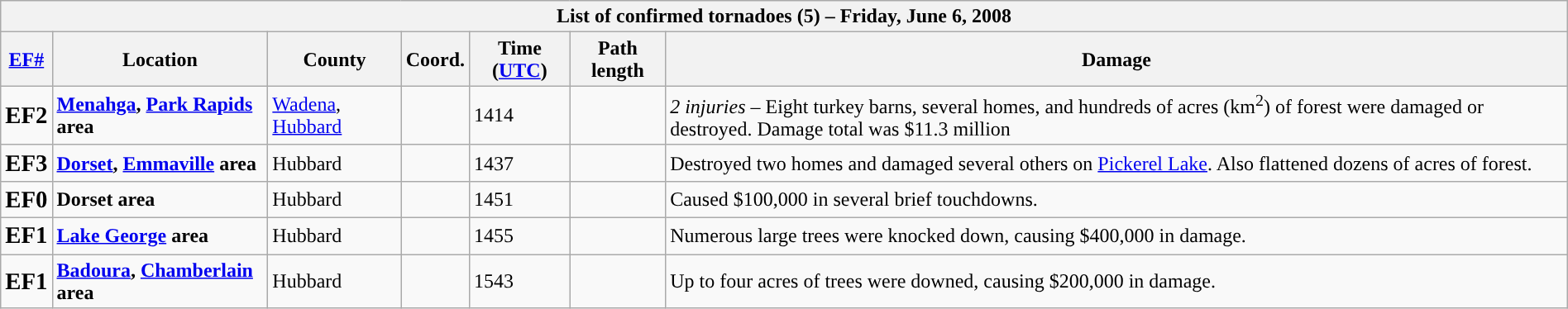<table class="wikitable collapsible" width="100%">
<tr>
<th colspan="7">List of confirmed tornadoes (5) – Friday, June 6, 2008</th>
</tr>
<tr>
<th><a href='#'>EF#</a></th>
<th>Location</th>
<th>County</th>
<th>Coord.</th>
<th>Time (<a href='#'>UTC</a>)</th>
<th>Path length</th>
<th>Damage</th>
</tr>
<tr>
<td><big><strong>EF2</strong></big></td>
<td><strong> <a href='#'>Menahga</a>, <a href='#'>Park Rapids</a> area</strong></td>
<td><a href='#'>Wadena</a>, <a href='#'>Hubbard</a></td>
<td></td>
<td>1414</td>
<td></td>
<td><em>2 injuries</em> – Eight turkey barns, several homes, and hundreds of acres (km<sup>2</sup>) of forest were damaged or destroyed.  Damage total was $11.3 million</td>
</tr>
<tr>
<td><big><strong>EF3</strong></big></td>
<td><strong> <a href='#'>Dorset</a>, <a href='#'>Emmaville</a> area</strong></td>
<td>Hubbard</td>
<td></td>
<td>1437</td>
<td></td>
<td>Destroyed two homes and damaged several others on <a href='#'>Pickerel Lake</a>.  Also flattened dozens of acres of forest.</td>
</tr>
<tr>
<td><big><strong>EF0</strong></big></td>
<td><strong> Dorset area</strong></td>
<td>Hubbard</td>
<td></td>
<td>1451</td>
<td></td>
<td>Caused $100,000 in several brief touchdowns.</td>
</tr>
<tr>
<td><big><strong>EF1</strong></big></td>
<td><strong><a href='#'>Lake George</a> area</strong></td>
<td>Hubbard</td>
<td></td>
<td>1455</td>
<td></td>
<td>Numerous large trees were knocked down, causing $400,000 in damage.</td>
</tr>
<tr>
<td><big><strong>EF1</strong></big></td>
<td><strong><a href='#'>Badoura</a>, <a href='#'>Chamberlain</a> area</strong></td>
<td>Hubbard</td>
<td></td>
<td>1543</td>
<td></td>
<td>Up to four acres of trees were downed, causing $200,000 in damage.</td>
</tr>
</table>
